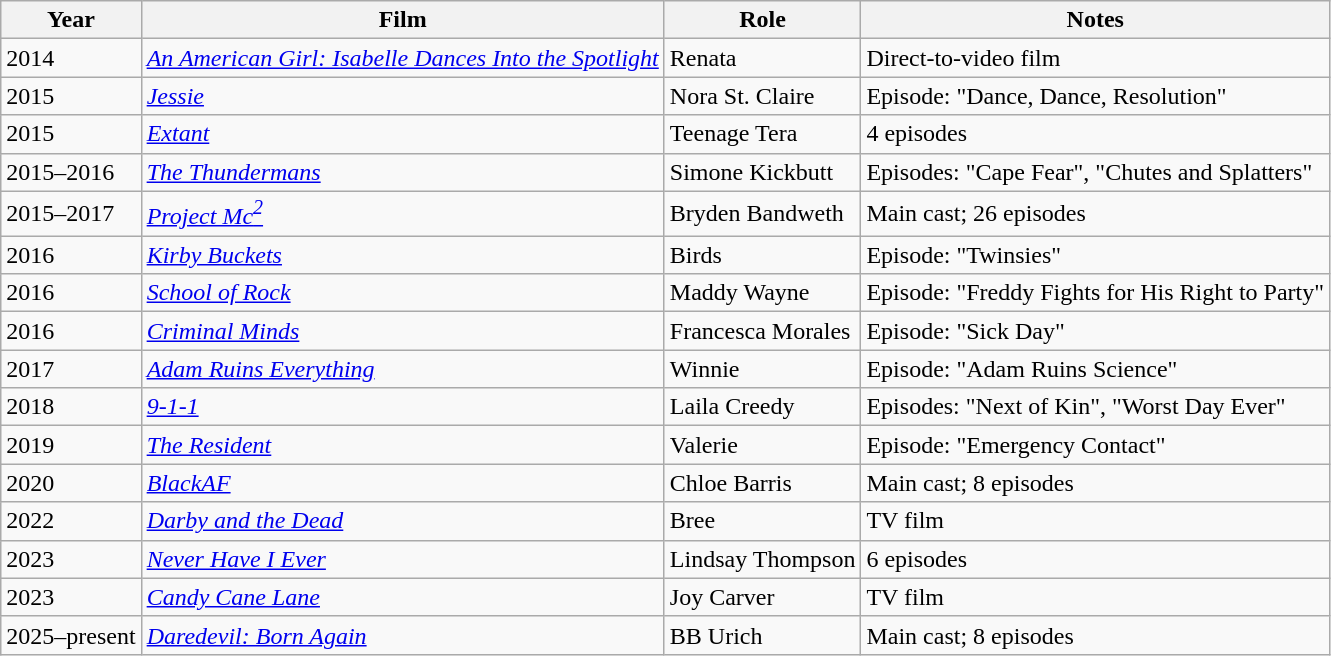<table class="wikitable">
<tr>
<th>Year</th>
<th>Film</th>
<th>Role</th>
<th>Notes</th>
</tr>
<tr>
<td>2014</td>
<td><em><a href='#'>An American Girl: Isabelle Dances Into the Spotlight</a></em></td>
<td>Renata</td>
<td>Direct-to-video film</td>
</tr>
<tr>
<td>2015</td>
<td><em><a href='#'>Jessie</a></em></td>
<td>Nora St. Claire</td>
<td>Episode: "Dance, Dance, Resolution"</td>
</tr>
<tr>
<td>2015</td>
<td><em><a href='#'>Extant</a></em></td>
<td>Teenage Tera</td>
<td>4 episodes</td>
</tr>
<tr>
<td>2015–2016</td>
<td><em><a href='#'>The Thundermans</a></em></td>
<td>Simone Kickbutt</td>
<td>Episodes: "Cape Fear", "Chutes and Splatters"</td>
</tr>
<tr>
<td>2015–2017</td>
<td><em><a href='#'>Project Mc<sup>2</sup></a></em></td>
<td>Bryden Bandweth</td>
<td>Main cast; 26 episodes</td>
</tr>
<tr>
<td>2016</td>
<td><em><a href='#'>Kirby Buckets</a></em></td>
<td>Birds</td>
<td>Episode: "Twinsies"</td>
</tr>
<tr>
<td>2016</td>
<td><em><a href='#'>School of Rock</a></em></td>
<td>Maddy Wayne</td>
<td>Episode: "Freddy Fights for His Right to Party"</td>
</tr>
<tr>
<td>2016</td>
<td><em><a href='#'>Criminal Minds</a></em></td>
<td>Francesca Morales</td>
<td>Episode: "Sick Day"</td>
</tr>
<tr>
<td>2017</td>
<td><em><a href='#'>Adam Ruins Everything</a></em></td>
<td>Winnie</td>
<td>Episode: "Adam Ruins Science"</td>
</tr>
<tr>
<td>2018</td>
<td><em><a href='#'>9-1-1</a></em></td>
<td>Laila Creedy</td>
<td>Episodes: "Next of Kin", "Worst Day Ever"</td>
</tr>
<tr>
<td>2019</td>
<td><em><a href='#'>The Resident</a></em></td>
<td>Valerie</td>
<td>Episode: "Emergency Contact"</td>
</tr>
<tr>
<td>2020</td>
<td><em><a href='#'>BlackAF</a></em></td>
<td>Chloe Barris</td>
<td>Main cast; 8 episodes</td>
</tr>
<tr>
<td>2022</td>
<td><em><a href='#'>Darby and the Dead</a></em></td>
<td>Bree</td>
<td>TV film</td>
</tr>
<tr>
<td>2023</td>
<td><em><a href='#'>Never Have I Ever</a></em></td>
<td>Lindsay Thompson</td>
<td>6 episodes</td>
</tr>
<tr>
<td>2023</td>
<td><em><a href='#'>Candy Cane Lane</a></em></td>
<td>Joy Carver</td>
<td>TV film</td>
</tr>
<tr>
<td>2025–present</td>
<td><em><a href='#'>Daredevil: Born Again</a></em></td>
<td>BB Urich</td>
<td>Main cast; 8 episodes</td>
</tr>
</table>
